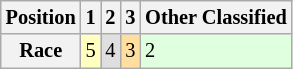<table class="wikitable" style="font-size: 85%; style=">
<tr>
<th>Position</th>
<th>1</th>
<th>2</th>
<th>3</th>
<th>Other Classified</th>
</tr>
<tr>
<th>Race</th>
<td style="background:#ffffbf;">5</td>
<td style="background:#dfdfdf;">4</td>
<td style="background:#ffdf9f;">3</td>
<td style="background:#dfffdf;">2</td>
</tr>
</table>
